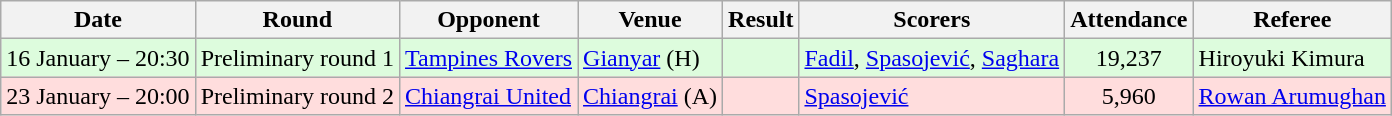<table class="wikitable">
<tr>
<th>Date</th>
<th>Round</th>
<th>Opponent</th>
<th>Venue</th>
<th>Result</th>
<th>Scorers</th>
<th>Attendance</th>
<th>Referee</th>
</tr>
<tr bgcolor="#DDFCDD">
<td>16 January – 20:30</td>
<td align="center">Preliminary round 1</td>
<td> <a href='#'>Tampines Rovers</a></td>
<td><a href='#'>Gianyar</a> (H)</td>
<td></td>
<td><a href='#'>Fadil</a>, <a href='#'>Spasojević</a>, <a href='#'>Saghara</a></td>
<td align="center">19,237</td>
<td> Hiroyuki Kimura</td>
</tr>
<tr bgcolor="#FFDDDD">
<td>23 January – 20:00</td>
<td align="center">Preliminary round 2</td>
<td> <a href='#'>Chiangrai United</a></td>
<td><a href='#'>Chiangrai</a> (A)</td>
<td></td>
<td><a href='#'>Spasojević</a></td>
<td align="center">5,960</td>
<td> <a href='#'>Rowan Arumughan</a></td>
</tr>
</table>
